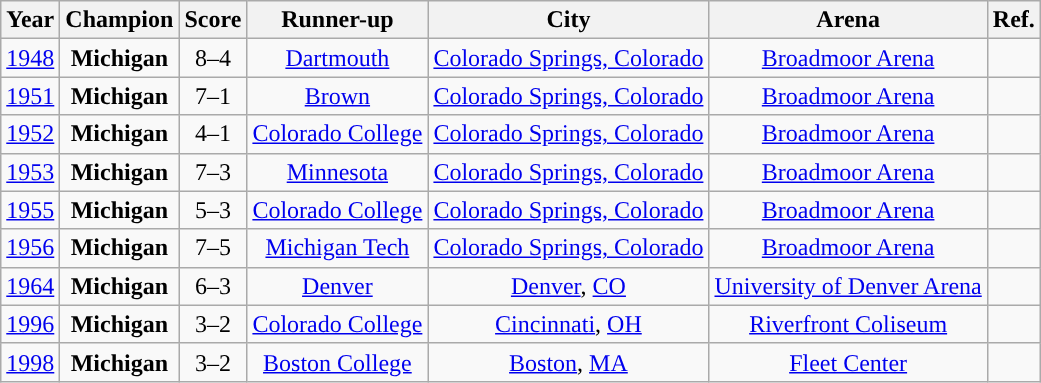<table class="wikitable sortable" style="text-align: center;">
<tr>
<th>Year</th>
<th>Champion</th>
<th>Score</th>
<th>Runner-up</th>
<th>City</th>
<th>Arena</th>
<th>Ref.</th>
</tr>
<tr>
<td><a href='#'>1948</a></td>
<td><strong>Michigan</strong></td>
<td>8–4</td>
<td><a href='#'>Dartmouth</a></td>
<td><a href='#'>Colorado Springs, Colorado</a></td>
<td><a href='#'>Broadmoor Arena</a></td>
<td></td>
</tr>
<tr>
<td><a href='#'>1951</a></td>
<td><strong>Michigan</strong></td>
<td>7–1</td>
<td><a href='#'>Brown</a></td>
<td><a href='#'>Colorado Springs, Colorado</a></td>
<td><a href='#'>Broadmoor Arena</a></td>
<td></td>
</tr>
<tr>
<td><a href='#'>1952</a></td>
<td><strong>Michigan</strong></td>
<td>4–1</td>
<td><a href='#'>Colorado College</a></td>
<td><a href='#'>Colorado Springs, Colorado</a></td>
<td><a href='#'>Broadmoor Arena</a></td>
<td></td>
</tr>
<tr>
<td><a href='#'>1953</a></td>
<td><strong>Michigan</strong></td>
<td>7–3</td>
<td><a href='#'>Minnesota</a></td>
<td><a href='#'>Colorado Springs, Colorado</a></td>
<td><a href='#'>Broadmoor Arena</a></td>
<td></td>
</tr>
<tr>
<td><a href='#'>1955</a></td>
<td><strong>Michigan</strong></td>
<td>5–3</td>
<td><a href='#'>Colorado College</a></td>
<td><a href='#'>Colorado Springs, Colorado</a></td>
<td><a href='#'>Broadmoor Arena</a></td>
<td></td>
</tr>
<tr>
<td><a href='#'>1956</a></td>
<td><strong>Michigan</strong></td>
<td>7–5</td>
<td><a href='#'>Michigan Tech</a></td>
<td><a href='#'>Colorado Springs, Colorado</a></td>
<td><a href='#'>Broadmoor Arena</a></td>
<td></td>
</tr>
<tr>
<td><a href='#'>1964</a></td>
<td><strong>Michigan</strong></td>
<td>6–3</td>
<td><a href='#'>Denver</a></td>
<td><a href='#'>Denver</a>, <a href='#'>CO</a></td>
<td><a href='#'>University of Denver Arena</a></td>
<td></td>
</tr>
<tr>
<td><a href='#'>1996</a></td>
<td><strong>Michigan</strong></td>
<td>3–2</td>
<td><a href='#'>Colorado College</a></td>
<td><a href='#'>Cincinnati</a>, <a href='#'>OH</a></td>
<td><a href='#'>Riverfront Coliseum</a></td>
<td></td>
</tr>
<tr>
<td><a href='#'>1998</a></td>
<td><strong>Michigan</strong></td>
<td>3–2</td>
<td><a href='#'>Boston College</a></td>
<td><a href='#'>Boston</a>, <a href='#'>MA</a></td>
<td><a href='#'>Fleet Center</a></td>
<td></td>
</tr>
</table>
